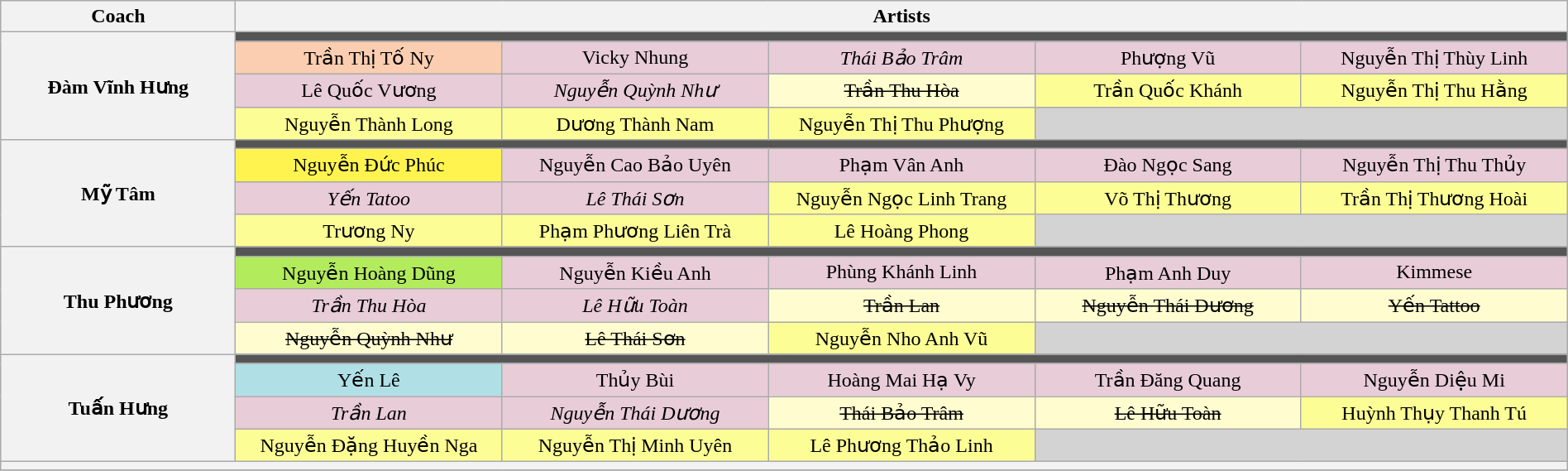<table class="wikitable" style="text-align:center; width:100%;">
<tr>
<th style="width:15%;">Coach</th>
<th style="width:85%;" colspan="5">Artists</th>
</tr>
<tr>
<th rowspan="4">Đàm Vĩnh Hưng</th>
<td colspan="5" style="background:#555;"></td>
</tr>
<tr>
<td style="width:17%;" bgcolor="#FBCEB1">Trần Thị Tố Ny</td>
<td style="width:17%;" bgcolor="#E8CCD7">Vicky Nhung</td>
<td style="width:17%;" bgcolor="#E8CCD7"><em>Thái Bảo Trâm</em></td>
<td style="width:17%;" bgcolor="#E8CCD7">Phượng Vũ</td>
<td style="width:17%;" bgcolor="#E8CCD7">Nguyễn Thị Thùy Linh</td>
</tr>
<tr>
<td bgcolor="#E8CCD7">Lê Quốc Vương</td>
<td bgcolor="#E8CCD7"><em>Nguyễn Quỳnh Như</em></td>
<td bgcolor="#FFFDD0"><s>Trần Thu Hòa</s></td>
<td bgcolor="#FDFD96">Trần Quốc Khánh</td>
<td bgcolor="#FDFD96">Nguyễn Thị Thu Hằng</td>
</tr>
<tr>
<td bgcolor="#FDFD96">Nguyễn Thành Long</td>
<td bgcolor="#FDFD96">Dương Thành Nam</td>
<td bgcolor="#FDFD96">Nguyễn Thị Thu Phượng</td>
<td colspan="2"  style="background:lightgrey;"></td>
</tr>
<tr>
<th rowspan="4">Mỹ Tâm</th>
<td colspan="5" style="background:#555;"></td>
</tr>
<tr>
<td style="width:17%;" bgcolor="#FFF44F">Nguyễn Đức Phúc</td>
<td style="width:17%;" bgcolor="#E8CCD7">Nguyễn Cao Bảo Uyên</td>
<td style="width:17%;" bgcolor="#E8CCD7">Phạm Vân Anh</td>
<td style="width:17%;" bgcolor="#E8CCD7">Đào Ngọc Sang</td>
<td style="width:17%;" bgcolor="#E8CCD7">Nguyễn Thị Thu Thủy</td>
</tr>
<tr>
<td bgcolor="#E8CCD7"><em>Yến Tatoo</em></td>
<td bgcolor="#E8CCD7"><em>Lê Thái Sơn</em></td>
<td bgcolor="#FDFD96">Nguyễn Ngọc Linh Trang</td>
<td bgcolor="#FDFD96">Võ Thị Thương</td>
<td bgcolor="#FDFD96">Trần Thị Thương Hoài</td>
</tr>
<tr>
<td bgcolor="#FDFD96">Trương Ny</td>
<td bgcolor="#FDFD96">Phạm Phương Liên Trà</td>
<td bgcolor="#FDFD96">Lê Hoàng Phong</td>
<td colspan="2"  style="background:lightgrey;"></td>
</tr>
<tr>
<th rowspan="4">Thu Phương</th>
<td colspan="5" style="background:#555;"></td>
</tr>
<tr>
<td style="width:17%;" bgcolor="#B2EC5D">Nguyễn Hoàng Dũng</td>
<td style="width:17%;" bgcolor="#E8CCD7">Nguyễn Kiều Anh</td>
<td style="width:17%;" bgcolor="#E8CCD7">Phùng Khánh Linh</td>
<td style="width:17%;" bgcolor="#E8CCD7">Phạm Anh Duy</td>
<td style="width:17%;" bgcolor="#E8CCD7">Kimmese</td>
</tr>
<tr>
<td bgcolor="#E8CCD7"><em>Trần Thu Hòa</em></td>
<td bgcolor="#E8CCD7"><em>Lê Hữu Toàn</em></td>
<td bgcolor="#FFFDD0"><s>Trần Lan</s></td>
<td bgcolor="#FFFDD0"><s>Nguyễn Thái Dương</s></td>
<td bgcolor="#FFFDD0"><s>Yến Tattoo</s></td>
</tr>
<tr>
<td bgcolor="#FFFDD0"><s>Nguyễn Quỳnh Như</s></td>
<td bgcolor="#FFFDD0"><s>Lê Thái Sơn</s></td>
<td bgcolor="#FDFD96">Nguyễn Nho Anh Vũ</td>
<td colspan="2"  style="background:lightgrey;"></td>
</tr>
<tr>
<th rowspan="4">Tuấn Hưng</th>
<td colspan="5" style="background:#555;"></td>
</tr>
<tr>
<td style="width:17%;" bgcolor="#B0E0E6">Yến Lê</td>
<td style="width:17%;" bgcolor="#E8CCD7">Thủy Bùi</td>
<td style="width:17%;" bgcolor="#E8CCD7">Hoàng Mai Hạ Vy</td>
<td style="width:17%;" bgcolor="#E8CCD7">Trần Đăng Quang</td>
<td style="width:17%;" bgcolor="#E8CCD7">Nguyễn Diệu Mi</td>
</tr>
<tr>
<td bgcolor="#E8CCD7"><em>Trần Lan</em></td>
<td bgcolor="#E8CCD7"><em>Nguyễn Thái Dương</em></td>
<td bgcolor="#FFFDD0"><s>Thái Bảo Trâm</s></td>
<td bgcolor="#FFFDD0"><s>Lê Hữu Toàn</s></td>
<td bgcolor="#FDFD96">Huỳnh Thụy Thanh Tú</td>
</tr>
<tr>
<td bgcolor="#FDFD96">Nguyễn Đặng Huyền Nga</td>
<td bgcolor="#FDFD96">Nguyễn Thị Minh Uyên</td>
<td bgcolor="#FDFD96">Lê Phương Thảo Linh</td>
<td colspan="2"  style="background:lightgrey;"></td>
</tr>
<tr>
<th style="font-size:90%; line-height:12px;" colspan="6"></th>
</tr>
<tr>
</tr>
</table>
